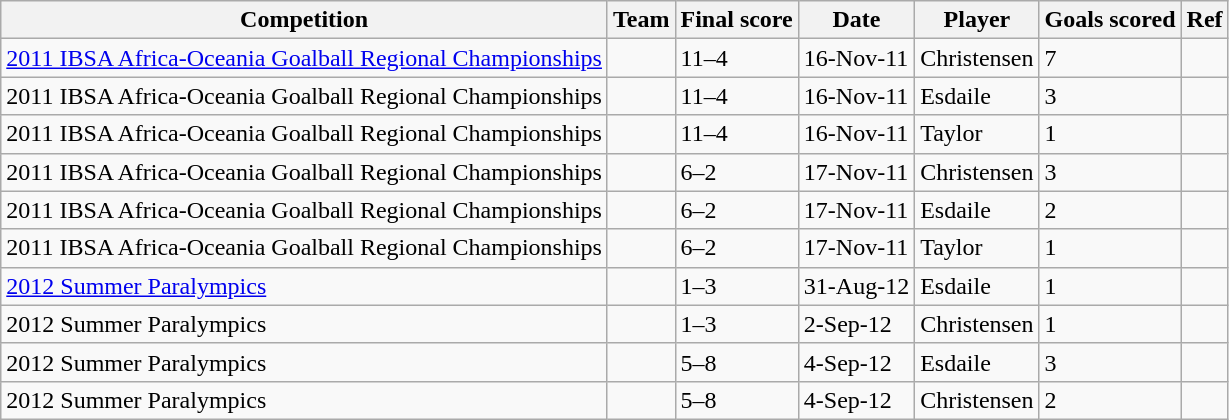<table class="wikitable">
<tr>
<th>Competition</th>
<th>Team</th>
<th>Final score</th>
<th>Date</th>
<th>Player</th>
<th>Goals scored</th>
<th>Ref</th>
</tr>
<tr>
<td><a href='#'>2011 IBSA Africa-Oceania Goalball Regional Championships</a></td>
<td></td>
<td>11–4</td>
<td>16-Nov-11</td>
<td>Christensen</td>
<td>7</td>
<td></td>
</tr>
<tr>
<td>2011 IBSA Africa-Oceania Goalball Regional Championships</td>
<td></td>
<td>11–4</td>
<td>16-Nov-11</td>
<td>Esdaile</td>
<td>3</td>
<td></td>
</tr>
<tr>
<td>2011 IBSA Africa-Oceania Goalball Regional Championships</td>
<td></td>
<td>11–4</td>
<td>16-Nov-11</td>
<td>Taylor</td>
<td>1</td>
<td></td>
</tr>
<tr>
<td>2011 IBSA Africa-Oceania Goalball Regional Championships</td>
<td></td>
<td>6–2</td>
<td>17-Nov-11</td>
<td>Christensen</td>
<td>3</td>
<td></td>
</tr>
<tr>
<td>2011 IBSA Africa-Oceania Goalball Regional Championships</td>
<td></td>
<td>6–2</td>
<td>17-Nov-11</td>
<td>Esdaile</td>
<td>2</td>
<td></td>
</tr>
<tr>
<td>2011 IBSA Africa-Oceania Goalball Regional Championships</td>
<td></td>
<td>6–2</td>
<td>17-Nov-11</td>
<td>Taylor</td>
<td>1</td>
<td></td>
</tr>
<tr>
<td><a href='#'>2012 Summer Paralympics</a></td>
<td></td>
<td>1–3</td>
<td>31-Aug-12</td>
<td>Esdaile</td>
<td>1</td>
<td></td>
</tr>
<tr>
<td>2012 Summer Paralympics</td>
<td></td>
<td>1–3</td>
<td>2-Sep-12</td>
<td>Christensen</td>
<td>1</td>
<td></td>
</tr>
<tr>
<td>2012 Summer Paralympics</td>
<td></td>
<td>5–8</td>
<td>4-Sep-12</td>
<td>Esdaile</td>
<td>3</td>
<td></td>
</tr>
<tr>
<td>2012 Summer Paralympics</td>
<td></td>
<td>5–8</td>
<td>4-Sep-12</td>
<td>Christensen</td>
<td>2</td>
<td></td>
</tr>
</table>
